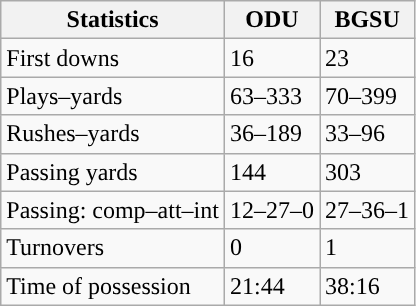<table class="wikitable" style="float:left">
<tr>
<th>Statistics</th>
<th>ODU</th>
<th>BGSU</th>
</tr>
<tr>
<td>First downs</td>
<td>16</td>
<td>23</td>
</tr>
<tr>
<td>Plays–yards</td>
<td>63–333</td>
<td>70–399</td>
</tr>
<tr>
<td>Rushes–yards</td>
<td>36–189</td>
<td>33–96</td>
</tr>
<tr>
<td>Passing yards</td>
<td>144</td>
<td>303</td>
</tr>
<tr>
<td>Passing: comp–att–int</td>
<td>12–27–0</td>
<td>27–36–1</td>
</tr>
<tr>
<td>Turnovers</td>
<td>0</td>
<td>1</td>
</tr>
<tr>
<td>Time of possession</td>
<td>21:44</td>
<td>38:16</td>
</tr>
</table>
